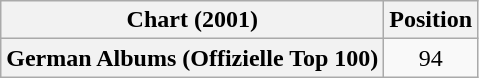<table class="wikitable plainrowheaders" style="text-align:center;">
<tr>
<th scope="col">Chart (2001)</th>
<th scope="col">Position</th>
</tr>
<tr>
<th scope="row">German Albums (Offizielle Top 100)</th>
<td>94</td>
</tr>
</table>
